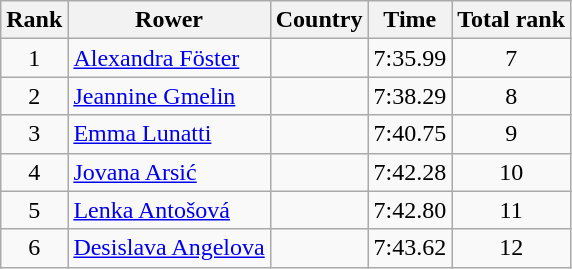<table class="wikitable" style="text-align:center">
<tr>
<th>Rank</th>
<th>Rower</th>
<th>Country</th>
<th>Time</th>
<th>Total rank</th>
</tr>
<tr>
<td>1</td>
<td align="left"><a href='#'>Alexandra Föster</a></td>
<td align="left"></td>
<td>7:35.99</td>
<td>7</td>
</tr>
<tr>
<td>2</td>
<td align="left"><a href='#'>Jeannine Gmelin</a></td>
<td align="left"></td>
<td>7:38.29</td>
<td>8</td>
</tr>
<tr>
<td>3</td>
<td align="left"><a href='#'>Emma Lunatti</a></td>
<td align="left"></td>
<td>7:40.75</td>
<td>9</td>
</tr>
<tr>
<td>4</td>
<td align="left"><a href='#'>Jovana Arsić</a></td>
<td align="left"></td>
<td>7:42.28</td>
<td>10</td>
</tr>
<tr>
<td>5</td>
<td align="left"><a href='#'>Lenka Antošová</a></td>
<td align="left"></td>
<td>7:42.80</td>
<td>11</td>
</tr>
<tr>
<td>6</td>
<td align="left"><a href='#'>Desislava Angelova</a></td>
<td align="left"></td>
<td>7:43.62</td>
<td>12</td>
</tr>
</table>
